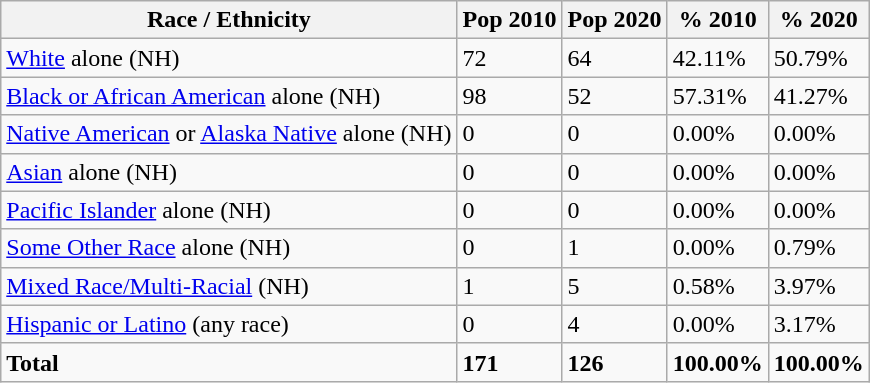<table class="wikitable">
<tr>
<th>Race / Ethnicity</th>
<th>Pop 2010</th>
<th>Pop 2020</th>
<th>% 2010</th>
<th>% 2020</th>
</tr>
<tr>
<td><a href='#'>White</a> alone (NH)</td>
<td>72</td>
<td>64</td>
<td>42.11%</td>
<td>50.79%</td>
</tr>
<tr>
<td><a href='#'>Black or African American</a> alone (NH)</td>
<td>98</td>
<td>52</td>
<td>57.31%</td>
<td>41.27%</td>
</tr>
<tr>
<td><a href='#'>Native American</a> or <a href='#'>Alaska Native</a> alone (NH)</td>
<td>0</td>
<td>0</td>
<td>0.00%</td>
<td>0.00%</td>
</tr>
<tr>
<td><a href='#'>Asian</a> alone (NH)</td>
<td>0</td>
<td>0</td>
<td>0.00%</td>
<td>0.00%</td>
</tr>
<tr>
<td><a href='#'>Pacific Islander</a> alone (NH)</td>
<td>0</td>
<td>0</td>
<td>0.00%</td>
<td>0.00%</td>
</tr>
<tr>
<td><a href='#'>Some Other Race</a> alone (NH)</td>
<td>0</td>
<td>1</td>
<td>0.00%</td>
<td>0.79%</td>
</tr>
<tr>
<td><a href='#'>Mixed Race/Multi-Racial</a> (NH)</td>
<td>1</td>
<td>5</td>
<td>0.58%</td>
<td>3.97%</td>
</tr>
<tr>
<td><a href='#'>Hispanic or Latino</a> (any race)</td>
<td>0</td>
<td>4</td>
<td>0.00%</td>
<td>3.17%</td>
</tr>
<tr>
<td><strong>Total</strong></td>
<td><strong>171</strong></td>
<td><strong>126</strong></td>
<td><strong>100.00%</strong></td>
<td><strong>100.00%</strong></td>
</tr>
</table>
